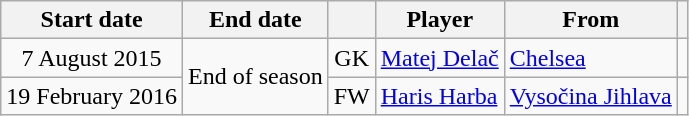<table class="wikitable" style="text-align:center;">
<tr>
<th>Start date</th>
<th>End date</th>
<th></th>
<th>Player</th>
<th>From</th>
<th></th>
</tr>
<tr>
<td>7 August 2015</td>
<td rowspan=2>End of season</td>
<td>GK</td>
<td style="text-align:left"> <a href='#'>Matej Delač</a></td>
<td style="text-align:left"> <a href='#'>Chelsea</a></td>
<td></td>
</tr>
<tr>
<td>19 February 2016</td>
<td>FW</td>
<td style="text-align:left"> <a href='#'>Haris Harba</a></td>
<td style="text-align:left"> <a href='#'>Vysočina Jihlava</a></td>
<td></td>
</tr>
</table>
